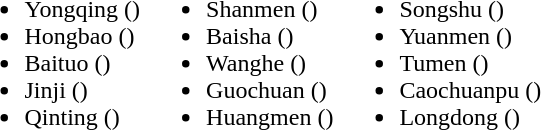<table>
<tr>
<td valign="top"><br><ul><li>Yongqing ()</li><li>Hongbao  ()</li><li>Baituo ()</li><li>Jinji ()</li><li>Qinting ()</li></ul></td>
<td valign="top"><br><ul><li>Shanmen ()</li><li>Baisha ()</li><li>Wanghe ()</li><li>Guochuan ()</li><li>Huangmen ()</li></ul></td>
<td valign="top"><br><ul><li>Songshu ()</li><li>Yuanmen ()</li><li>Tumen ()</li><li>Caochuanpu ()</li><li>Longdong ()</li></ul></td>
</tr>
</table>
